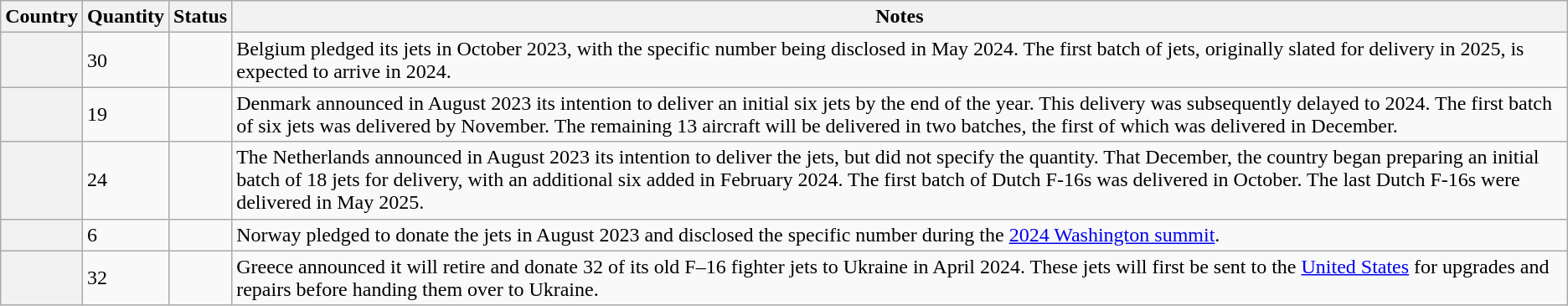<table class="wikitable sortable plainrowheaders">
<tr>
<th scope="col">Country</th>
<th scope="col">Quantity</th>
<th scope="col">Status</th>
<th scope="col" class="unsortable">Notes</th>
</tr>
<tr>
<th scope="row"></th>
<td>30</td>
<td></td>
<td>Belgium pledged its jets in October 2023, with the specific number being disclosed in May 2024. The first batch of jets, originally slated for delivery in 2025, is expected to arrive in 2024.</td>
</tr>
<tr>
<th scope="row"></th>
<td>19</td>
<td></td>
<td>Denmark announced in August 2023 its intention to deliver an initial six jets by the end of the year. This delivery was subsequently delayed to 2024. The first batch of six jets was delivered by November. The remaining 13 aircraft will be delivered in two batches, the first of which was delivered in December.</td>
</tr>
<tr>
<th scope="row"></th>
<td>24</td>
<td></td>
<td>The Netherlands announced in August 2023 its intention to deliver the jets, but did not specify the quantity. That December, the country began preparing an initial batch of 18 jets for delivery, with an additional six added in February 2024. The first batch of Dutch F-16s was delivered in October. The last Dutch F-16s were delivered in May 2025.</td>
</tr>
<tr>
<th scope="row"></th>
<td>6</td>
<td></td>
<td>Norway pledged to donate the jets in August 2023 and disclosed the specific number during the <a href='#'>2024 Washington summit</a>.</td>
</tr>
<tr>
<th scope="row"></th>
<td>32</td>
<td></td>
<td>Greece announced it will retire and donate 32 of its old F–16 fighter jets to Ukraine in April 2024. These jets will first be sent to the <a href='#'>United States</a> for upgrades and repairs before handing them over to Ukraine.</td>
</tr>
</table>
